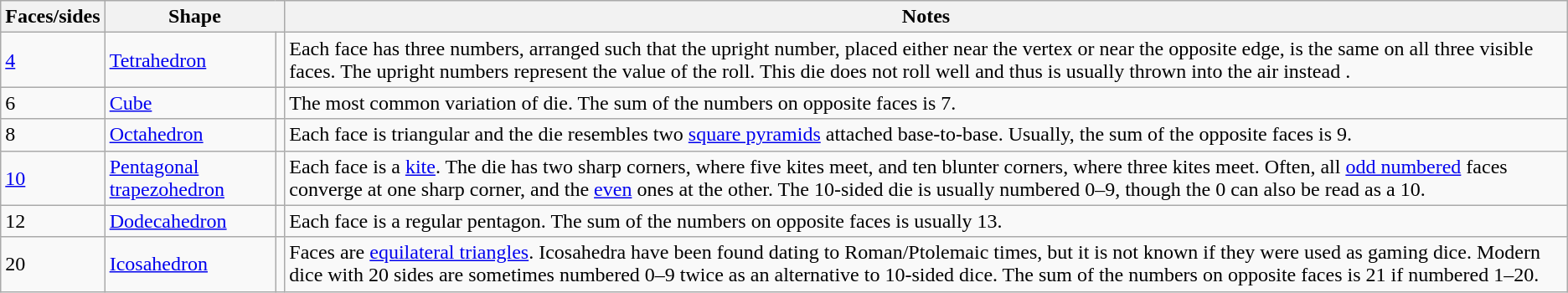<table class="wikitable">
<tr>
<th>Faces/sides</th>
<th colspan="2">Shape</th>
<th>Notes</th>
</tr>
<tr>
<td><a href='#'>4</a></td>
<td><a href='#'>Tetrahedron</a></td>
<td></td>
<td>Each face has three numbers, arranged such that the upright number, placed either near the vertex or near the opposite edge, is the same on all three visible faces. The upright numbers represent the value of the roll. This die does not roll well and thus is usually thrown into the air instead .</td>
</tr>
<tr>
<td>6</td>
<td><a href='#'>Cube</a></td>
<td></td>
<td>The most common variation of die. The sum of the numbers on opposite faces is 7.</td>
</tr>
<tr>
<td>8</td>
<td><a href='#'>Octahedron</a></td>
<td></td>
<td>Each face is triangular and the die resembles two <a href='#'>square pyramids</a> attached base-to-base. Usually, the sum of the opposite faces is 9.</td>
</tr>
<tr>
<td><a href='#'>10</a></td>
<td><a href='#'>Pentagonal trapezohedron</a></td>
<td></td>
<td>Each face is a <a href='#'>kite</a>. The die has two sharp corners, where five kites meet, and ten blunter corners, where three kites meet. Often, all <a href='#'>odd numbered</a> faces converge at one sharp corner, and the <a href='#'>even</a> ones at the other. The 10-sided die is usually numbered 0–9, though the 0 can also be read as a 10.</td>
</tr>
<tr>
<td>12</td>
<td><a href='#'>Dodecahedron</a></td>
<td></td>
<td>Each face is a regular pentagon. The sum of the numbers on opposite faces is usually 13.</td>
</tr>
<tr>
<td>20</td>
<td><a href='#'>Icosahedron</a></td>
<td></td>
<td>Faces are <a href='#'>equilateral triangles</a>. Icosahedra have been found dating to Roman/Ptolemaic times, but it is not known if they were used as gaming dice. Modern dice with 20 sides are sometimes numbered 0–9 twice as an alternative to 10-sided dice. The sum of the numbers on opposite faces is 21 if numbered 1–20.</td>
</tr>
</table>
